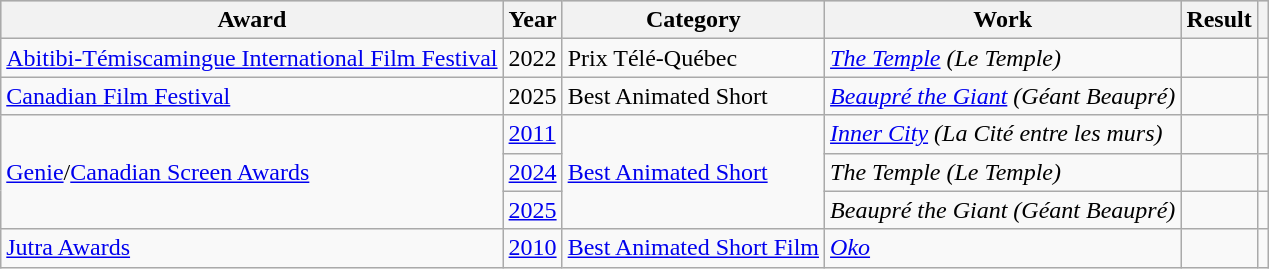<table class="wikitable sortable">
<tr style="background:#ccc; text-align:center;">
<th>Award</th>
<th>Year</th>
<th>Category</th>
<th>Work</th>
<th>Result</th>
<th class="unsortable"></th>
</tr>
<tr>
<td><a href='#'>Abitibi-Témiscamingue International Film Festival</a></td>
<td>2022</td>
<td>Prix Télé-Québec</td>
<td><em><a href='#'>The Temple</a> (Le Temple)</em></td>
<td></td>
<td></td>
</tr>
<tr>
<td><a href='#'>Canadian Film Festival</a></td>
<td>2025</td>
<td>Best Animated Short</td>
<td><em><a href='#'>Beaupré the Giant</a> (Géant Beaupré)</em></td>
<td></td>
<td></td>
</tr>
<tr>
<td rowspan=3><a href='#'>Genie</a>/<a href='#'>Canadian Screen Awards</a></td>
<td><a href='#'>2011</a></td>
<td rowspan=3><a href='#'>Best Animated Short</a></td>
<td><em><a href='#'>Inner City</a> (La Cité entre les murs)</em></td>
<td></td>
<td></td>
</tr>
<tr>
<td><a href='#'>2024</a></td>
<td><em>The Temple (Le Temple)</em></td>
<td></td>
<td></td>
</tr>
<tr>
<td><a href='#'>2025</a></td>
<td><em>Beaupré the Giant (Géant Beaupré)</em></td>
<td></td>
<td></td>
</tr>
<tr>
<td><a href='#'>Jutra Awards</a></td>
<td><a href='#'>2010</a></td>
<td><a href='#'>Best Animated Short Film</a></td>
<td><em><a href='#'>Oko</a></em></td>
<td></td>
<td></td>
</tr>
</table>
